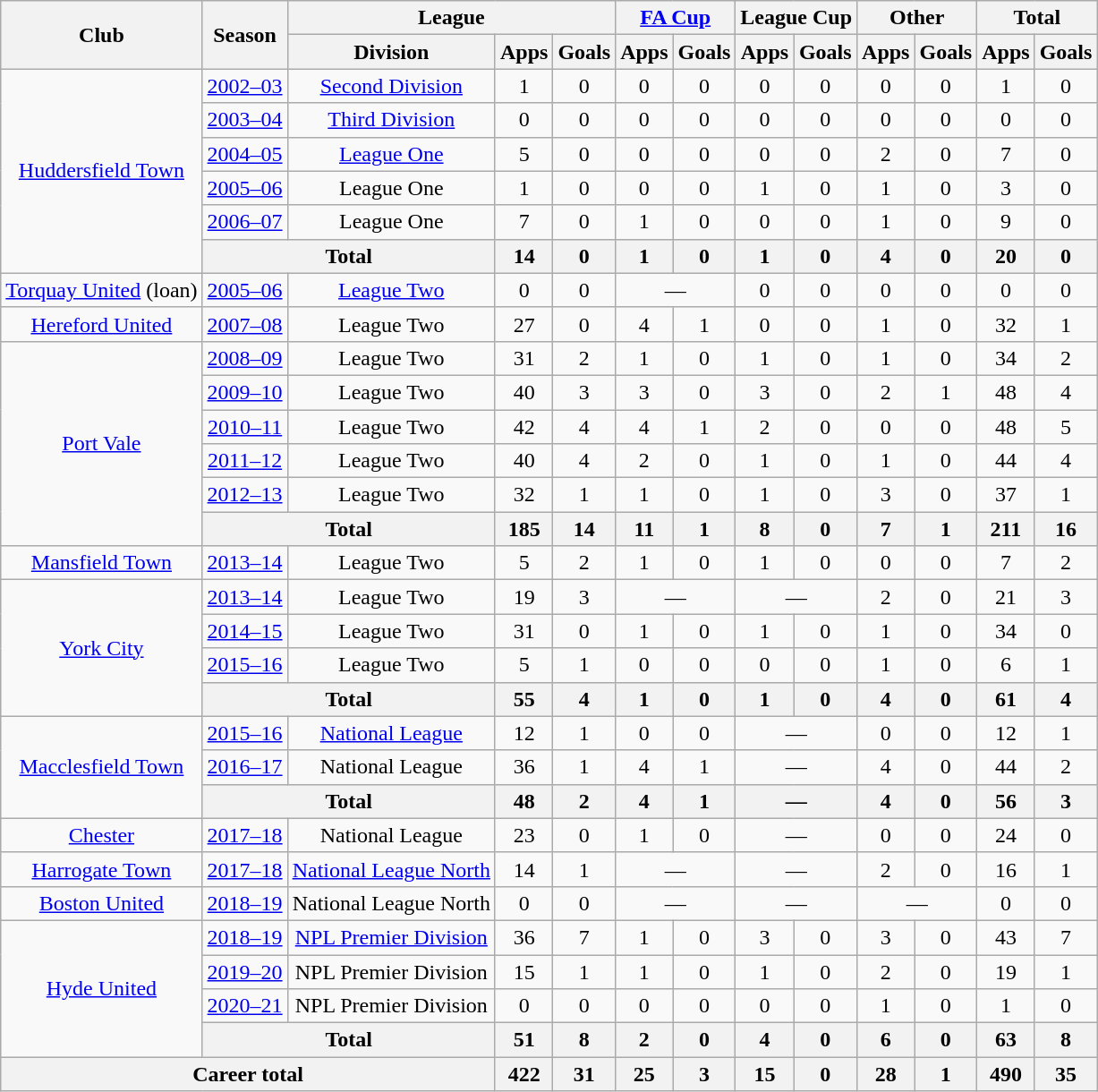<table class=wikitable style=text-align:center>
<tr>
<th rowspan=2>Club</th>
<th rowspan=2>Season</th>
<th colspan=3>League</th>
<th colspan=2><a href='#'>FA Cup</a></th>
<th colspan=2>League Cup</th>
<th colspan=2>Other</th>
<th colspan=2>Total</th>
</tr>
<tr>
<th>Division</th>
<th>Apps</th>
<th>Goals</th>
<th>Apps</th>
<th>Goals</th>
<th>Apps</th>
<th>Goals</th>
<th>Apps</th>
<th>Goals</th>
<th>Apps</th>
<th>Goals</th>
</tr>
<tr>
<td rowspan=6><a href='#'>Huddersfield Town</a></td>
<td><a href='#'>2002–03</a></td>
<td><a href='#'>Second Division</a></td>
<td>1</td>
<td>0</td>
<td>0</td>
<td>0</td>
<td>0</td>
<td>0</td>
<td>0</td>
<td>0</td>
<td>1</td>
<td>0</td>
</tr>
<tr>
<td><a href='#'>2003–04</a></td>
<td><a href='#'>Third Division</a></td>
<td>0</td>
<td>0</td>
<td>0</td>
<td>0</td>
<td>0</td>
<td>0</td>
<td>0</td>
<td>0</td>
<td>0</td>
<td>0</td>
</tr>
<tr>
<td><a href='#'>2004–05</a></td>
<td><a href='#'>League One</a></td>
<td>5</td>
<td>0</td>
<td>0</td>
<td>0</td>
<td>0</td>
<td>0</td>
<td>2</td>
<td>0</td>
<td>7</td>
<td>0</td>
</tr>
<tr>
<td><a href='#'>2005–06</a></td>
<td>League One</td>
<td>1</td>
<td>0</td>
<td>0</td>
<td>0</td>
<td>1</td>
<td>0</td>
<td>1</td>
<td>0</td>
<td>3</td>
<td>0</td>
</tr>
<tr>
<td><a href='#'>2006–07</a></td>
<td>League One</td>
<td>7</td>
<td>0</td>
<td>1</td>
<td>0</td>
<td>0</td>
<td>0</td>
<td>1</td>
<td>0</td>
<td>9</td>
<td>0</td>
</tr>
<tr>
<th colspan=2>Total</th>
<th>14</th>
<th>0</th>
<th>1</th>
<th>0</th>
<th>1</th>
<th>0</th>
<th>4</th>
<th>0</th>
<th>20</th>
<th>0</th>
</tr>
<tr>
<td><a href='#'>Torquay United</a> (loan)</td>
<td><a href='#'>2005–06</a></td>
<td><a href='#'>League Two</a></td>
<td>0</td>
<td>0</td>
<td colspan=2>—</td>
<td>0</td>
<td>0</td>
<td>0</td>
<td>0</td>
<td>0</td>
<td>0</td>
</tr>
<tr>
<td><a href='#'>Hereford United</a></td>
<td><a href='#'>2007–08</a></td>
<td>League Two</td>
<td>27</td>
<td>0</td>
<td>4</td>
<td>1</td>
<td>0</td>
<td>0</td>
<td>1</td>
<td>0</td>
<td>32</td>
<td>1</td>
</tr>
<tr>
<td rowspan=6><a href='#'>Port Vale</a></td>
<td><a href='#'>2008–09</a></td>
<td>League Two</td>
<td>31</td>
<td>2</td>
<td>1</td>
<td>0</td>
<td>1</td>
<td>0</td>
<td>1</td>
<td>0</td>
<td>34</td>
<td>2</td>
</tr>
<tr>
<td><a href='#'>2009–10</a></td>
<td>League Two</td>
<td>40</td>
<td>3</td>
<td>3</td>
<td>0</td>
<td>3</td>
<td>0</td>
<td>2</td>
<td>1</td>
<td>48</td>
<td>4</td>
</tr>
<tr>
<td><a href='#'>2010–11</a></td>
<td>League Two</td>
<td>42</td>
<td>4</td>
<td>4</td>
<td>1</td>
<td>2</td>
<td>0</td>
<td>0</td>
<td>0</td>
<td>48</td>
<td>5</td>
</tr>
<tr>
<td><a href='#'>2011–12</a></td>
<td>League Two</td>
<td>40</td>
<td>4</td>
<td>2</td>
<td>0</td>
<td>1</td>
<td>0</td>
<td>1</td>
<td>0</td>
<td>44</td>
<td>4</td>
</tr>
<tr>
<td><a href='#'>2012–13</a></td>
<td>League Two</td>
<td>32</td>
<td>1</td>
<td>1</td>
<td>0</td>
<td>1</td>
<td>0</td>
<td>3</td>
<td>0</td>
<td>37</td>
<td>1</td>
</tr>
<tr>
<th colspan=2>Total</th>
<th>185</th>
<th>14</th>
<th>11</th>
<th>1</th>
<th>8</th>
<th>0</th>
<th>7</th>
<th>1</th>
<th>211</th>
<th>16</th>
</tr>
<tr>
<td><a href='#'>Mansfield Town</a></td>
<td><a href='#'>2013–14</a></td>
<td>League Two</td>
<td>5</td>
<td>2</td>
<td>1</td>
<td>0</td>
<td>1</td>
<td>0</td>
<td>0</td>
<td>0</td>
<td>7</td>
<td>2</td>
</tr>
<tr>
<td rowspan=4><a href='#'>York City</a></td>
<td><a href='#'>2013–14</a></td>
<td>League Two</td>
<td>19</td>
<td>3</td>
<td colspan=2>—</td>
<td colspan=2>—</td>
<td>2</td>
<td>0</td>
<td>21</td>
<td>3</td>
</tr>
<tr>
<td><a href='#'>2014–15</a></td>
<td>League Two</td>
<td>31</td>
<td>0</td>
<td>1</td>
<td>0</td>
<td>1</td>
<td>0</td>
<td>1</td>
<td>0</td>
<td>34</td>
<td>0</td>
</tr>
<tr>
<td><a href='#'>2015–16</a></td>
<td>League Two</td>
<td>5</td>
<td>1</td>
<td>0</td>
<td>0</td>
<td>0</td>
<td>0</td>
<td>1</td>
<td>0</td>
<td>6</td>
<td>1</td>
</tr>
<tr>
<th colspan=2>Total</th>
<th>55</th>
<th>4</th>
<th>1</th>
<th>0</th>
<th>1</th>
<th>0</th>
<th>4</th>
<th>0</th>
<th>61</th>
<th>4</th>
</tr>
<tr>
<td rowspan=3><a href='#'>Macclesfield Town</a></td>
<td><a href='#'>2015–16</a></td>
<td><a href='#'>National League</a></td>
<td>12</td>
<td>1</td>
<td>0</td>
<td>0</td>
<td colspan=2>—</td>
<td>0</td>
<td>0</td>
<td>12</td>
<td>1</td>
</tr>
<tr>
<td><a href='#'>2016–17</a></td>
<td>National League</td>
<td>36</td>
<td>1</td>
<td>4</td>
<td>1</td>
<td colspan=2>—</td>
<td>4</td>
<td>0</td>
<td>44</td>
<td>2</td>
</tr>
<tr>
<th colspan=2>Total</th>
<th>48</th>
<th>2</th>
<th>4</th>
<th>1</th>
<th colspan=2>—</th>
<th>4</th>
<th>0</th>
<th>56</th>
<th>3</th>
</tr>
<tr>
<td><a href='#'>Chester</a></td>
<td><a href='#'>2017–18</a></td>
<td>National League</td>
<td>23</td>
<td>0</td>
<td>1</td>
<td>0</td>
<td colspan=2>—</td>
<td>0</td>
<td>0</td>
<td>24</td>
<td>0</td>
</tr>
<tr>
<td><a href='#'>Harrogate Town</a></td>
<td><a href='#'>2017–18</a></td>
<td><a href='#'>National League North</a></td>
<td>14</td>
<td>1</td>
<td colspan=2>—</td>
<td colspan=2>—</td>
<td>2</td>
<td>0</td>
<td>16</td>
<td>1</td>
</tr>
<tr>
<td><a href='#'>Boston United</a></td>
<td><a href='#'>2018–19</a></td>
<td>National League North</td>
<td>0</td>
<td>0</td>
<td colspan=2>—</td>
<td colspan=2>—</td>
<td colspan=2>—</td>
<td>0</td>
<td>0</td>
</tr>
<tr>
<td rowspan="4"><a href='#'>Hyde United</a></td>
<td><a href='#'>2018–19</a></td>
<td><a href='#'>NPL Premier Division</a></td>
<td>36</td>
<td>7</td>
<td>1</td>
<td>0</td>
<td>3</td>
<td>0</td>
<td>3</td>
<td>0</td>
<td>43</td>
<td>7</td>
</tr>
<tr>
<td><a href='#'>2019–20</a></td>
<td>NPL Premier Division</td>
<td>15</td>
<td>1</td>
<td>1</td>
<td>0</td>
<td>1</td>
<td>0</td>
<td>2</td>
<td>0</td>
<td>19</td>
<td>1</td>
</tr>
<tr>
<td><a href='#'>2020–21</a></td>
<td>NPL Premier Division</td>
<td>0</td>
<td>0</td>
<td>0</td>
<td>0</td>
<td>0</td>
<td>0</td>
<td>1</td>
<td>0</td>
<td>1</td>
<td>0</td>
</tr>
<tr>
<th colspan="2">Total</th>
<th>51</th>
<th>8</th>
<th>2</th>
<th>0</th>
<th>4</th>
<th>0</th>
<th>6</th>
<th>0</th>
<th>63</th>
<th>8</th>
</tr>
<tr>
<th colspan=3>Career total</th>
<th>422</th>
<th>31</th>
<th>25</th>
<th>3</th>
<th>15</th>
<th>0</th>
<th>28</th>
<th>1</th>
<th>490</th>
<th>35</th>
</tr>
</table>
